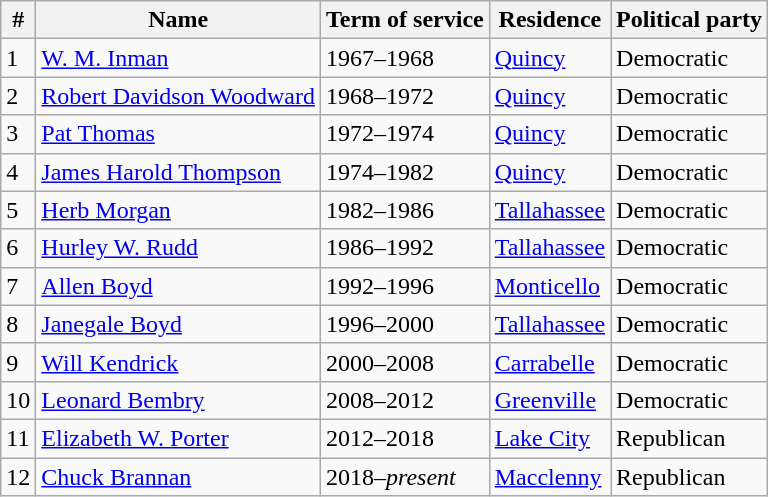<table class="wikitable sortable">
<tr>
<th>#</th>
<th>Name</th>
<th>Term of service</th>
<th>Residence</th>
<th>Political party</th>
</tr>
<tr>
<td>1</td>
<td><a href='#'>W. M. Inman</a></td>
<td>1967–1968</td>
<td><a href='#'>Quincy</a></td>
<td>Democratic</td>
</tr>
<tr>
<td>2</td>
<td><a href='#'>Robert Davidson Woodward</a></td>
<td>1968–1972</td>
<td><a href='#'>Quincy</a></td>
<td>Democratic</td>
</tr>
<tr>
<td>3</td>
<td><a href='#'>Pat Thomas</a></td>
<td>1972–1974</td>
<td><a href='#'>Quincy</a></td>
<td>Democratic</td>
</tr>
<tr>
<td>4</td>
<td><a href='#'>James Harold Thompson</a></td>
<td>1974–1982</td>
<td><a href='#'>Quincy</a></td>
<td>Democratic</td>
</tr>
<tr>
<td>5</td>
<td><a href='#'>Herb Morgan</a></td>
<td>1982–1986</td>
<td><a href='#'>Tallahassee</a></td>
<td>Democratic</td>
</tr>
<tr>
<td>6</td>
<td><a href='#'>Hurley W. Rudd</a></td>
<td>1986–1992</td>
<td><a href='#'>Tallahassee</a></td>
<td>Democratic</td>
</tr>
<tr>
<td>7</td>
<td><a href='#'>Allen Boyd</a></td>
<td>1992–1996</td>
<td><a href='#'>Monticello</a></td>
<td>Democratic</td>
</tr>
<tr>
<td>8</td>
<td><a href='#'>Janegale Boyd</a></td>
<td>1996–2000</td>
<td><a href='#'>Tallahassee</a></td>
<td>Democratic</td>
</tr>
<tr>
<td>9</td>
<td><a href='#'>Will Kendrick</a></td>
<td>2000–2008</td>
<td><a href='#'>Carrabelle</a></td>
<td>Democratic</td>
</tr>
<tr>
<td>10</td>
<td><a href='#'>Leonard Bembry</a></td>
<td>2008–2012</td>
<td><a href='#'>Greenville</a></td>
<td>Democratic</td>
</tr>
<tr>
<td>11</td>
<td><a href='#'>Elizabeth W. Porter</a></td>
<td>2012–2018</td>
<td><a href='#'>Lake City</a></td>
<td>Republican</td>
</tr>
<tr>
<td>12</td>
<td><a href='#'>Chuck Brannan</a></td>
<td>2018–<em>present</em></td>
<td><a href='#'>Macclenny</a></td>
<td>Republican</td>
</tr>
</table>
